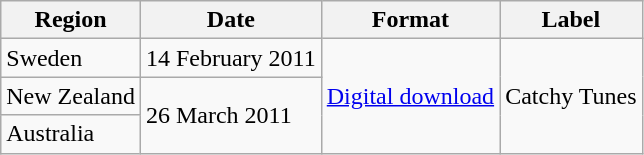<table class="wikitable" border="1">
<tr>
<th scope="row">Region</th>
<th scope="row">Date</th>
<th scope="row">Format</th>
<th scope="row">Label</th>
</tr>
<tr>
<td rowspan="1">Sweden</td>
<td>14 February 2011</td>
<td rowspan="3"><a href='#'>Digital download</a></td>
<td rowspan="3">Catchy Tunes</td>
</tr>
<tr>
<td rowspan="1">New Zealand</td>
<td rowspan="2">26 March 2011</td>
</tr>
<tr>
<td>Australia</td>
</tr>
</table>
